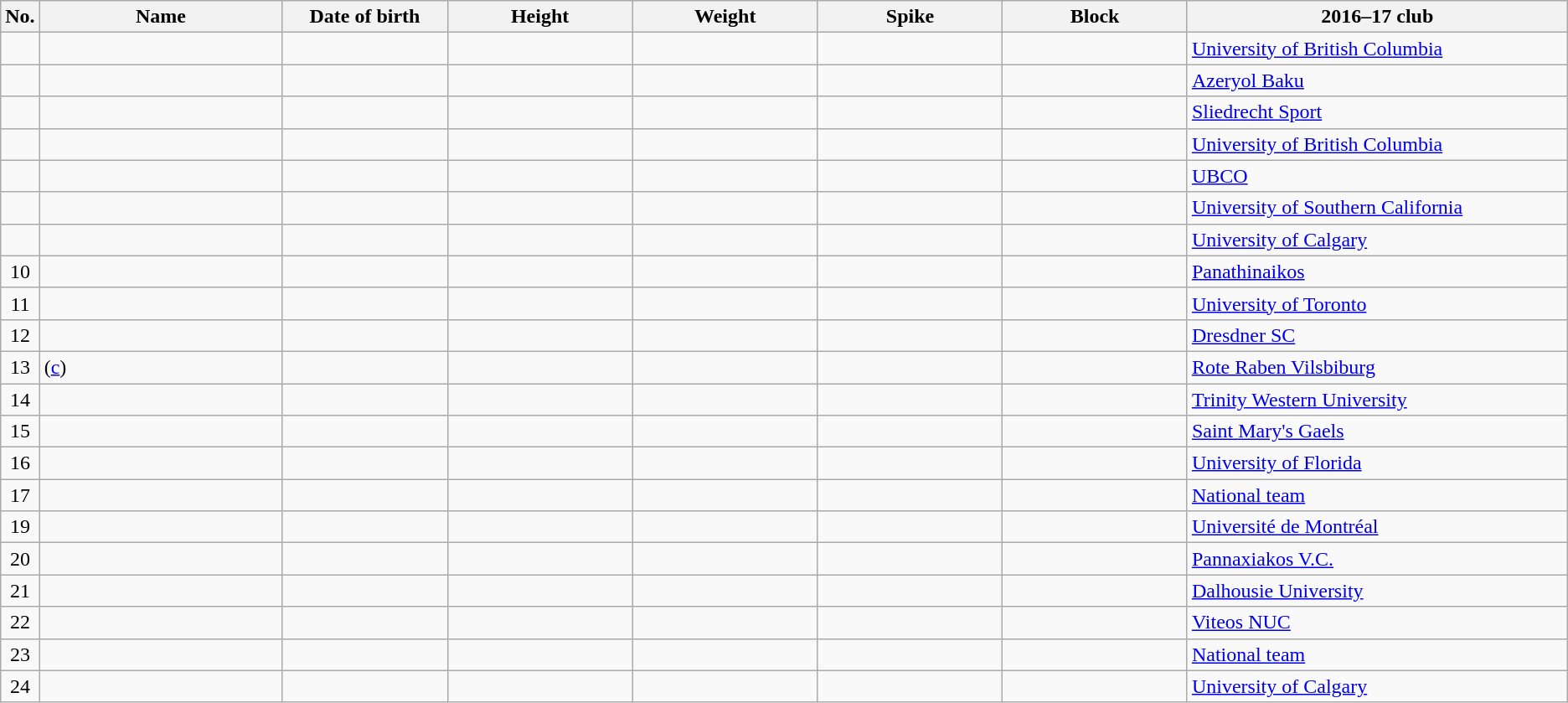<table class="wikitable sortable" style="font-size:100%; text-align:center;">
<tr>
<th>No.</th>
<th style="width:12em">Name</th>
<th style="width:8em">Date of birth</th>
<th style="width:9em">Height</th>
<th style="width:9em">Weight</th>
<th style="width:9em">Spike</th>
<th style="width:9em">Block</th>
<th style="width:19em">2016–17 club</th>
</tr>
<tr>
<td></td>
<td align=left></td>
<td align=right></td>
<td></td>
<td></td>
<td></td>
<td></td>
<td align=left> <a href='#'>University of British Columbia</a></td>
</tr>
<tr>
<td></td>
<td align=left></td>
<td align=right></td>
<td></td>
<td></td>
<td></td>
<td></td>
<td align=left> <a href='#'>Azeryol Baku</a></td>
</tr>
<tr>
<td></td>
<td align=left></td>
<td align=right></td>
<td></td>
<td></td>
<td></td>
<td></td>
<td align=left> <a href='#'>Sliedrecht Sport</a></td>
</tr>
<tr>
<td></td>
<td align=left></td>
<td align=right></td>
<td></td>
<td></td>
<td></td>
<td></td>
<td align=left> <a href='#'>University of British Columbia</a></td>
</tr>
<tr>
<td></td>
<td align=left></td>
<td align=right></td>
<td></td>
<td></td>
<td></td>
<td></td>
<td align=left> <a href='#'>UBCO</a></td>
</tr>
<tr>
<td></td>
<td align=left></td>
<td align=right></td>
<td></td>
<td></td>
<td></td>
<td></td>
<td align=left> <a href='#'>University of Southern California</a></td>
</tr>
<tr>
<td></td>
<td align=left></td>
<td align=right></td>
<td></td>
<td></td>
<td></td>
<td></td>
<td align=left> <a href='#'>University of Calgary</a></td>
</tr>
<tr>
<td>10</td>
<td align=left></td>
<td align=right></td>
<td></td>
<td></td>
<td></td>
<td></td>
<td align=left> <a href='#'>Panathinaikos</a></td>
</tr>
<tr>
<td>11</td>
<td align=left></td>
<td align=right></td>
<td></td>
<td></td>
<td></td>
<td></td>
<td align=left> <a href='#'>University of Toronto</a></td>
</tr>
<tr>
<td>12</td>
<td align=left></td>
<td align=right></td>
<td></td>
<td></td>
<td></td>
<td></td>
<td align=left> <a href='#'>Dresdner SC</a></td>
</tr>
<tr>
<td>13</td>
<td align=left> (<a href='#'>c</a>)</td>
<td align=right></td>
<td></td>
<td></td>
<td></td>
<td></td>
<td align=left> <a href='#'>Rote Raben Vilsbiburg</a></td>
</tr>
<tr>
<td>14</td>
<td align=left></td>
<td align=right></td>
<td></td>
<td></td>
<td></td>
<td></td>
<td align=left> <a href='#'>Trinity Western University</a></td>
</tr>
<tr>
<td>15</td>
<td align=left></td>
<td align=right></td>
<td></td>
<td></td>
<td></td>
<td></td>
<td align=left> <a href='#'>Saint Mary's Gaels</a></td>
</tr>
<tr>
<td>16</td>
<td align=left></td>
<td align=right></td>
<td></td>
<td></td>
<td></td>
<td></td>
<td align=left> <a href='#'>University of Florida</a></td>
</tr>
<tr>
<td>17</td>
<td align=left></td>
<td align=right></td>
<td></td>
<td></td>
<td></td>
<td></td>
<td align=left> <a href='#'>National team</a></td>
</tr>
<tr>
<td>19</td>
<td align=left></td>
<td align=right></td>
<td></td>
<td></td>
<td></td>
<td></td>
<td align=left> <a href='#'>Université de Montréal</a></td>
</tr>
<tr>
<td>20</td>
<td align=left></td>
<td align=right></td>
<td></td>
<td></td>
<td></td>
<td></td>
<td align=left> <a href='#'>Pannaxiakos V.C.</a></td>
</tr>
<tr>
<td>21</td>
<td align=left></td>
<td align=right></td>
<td></td>
<td></td>
<td></td>
<td></td>
<td align=left> <a href='#'>Dalhousie University</a></td>
</tr>
<tr>
<td>22</td>
<td align=left></td>
<td align=right></td>
<td></td>
<td></td>
<td></td>
<td></td>
<td align=left> <a href='#'>Viteos NUC</a></td>
</tr>
<tr>
<td>23</td>
<td align=left></td>
<td align=right></td>
<td></td>
<td></td>
<td></td>
<td></td>
<td align=left> <a href='#'>National team</a></td>
</tr>
<tr>
<td>24</td>
<td align=left></td>
<td align=right></td>
<td></td>
<td></td>
<td></td>
<td></td>
<td align=left> <a href='#'>University of Calgary</a></td>
</tr>
</table>
